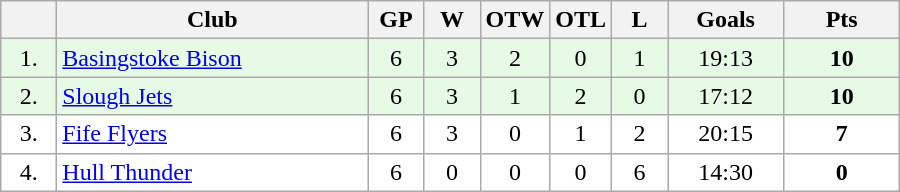<table class="wikitable">
<tr>
<th width="30"></th>
<th width="200">Club</th>
<th width="30">GP</th>
<th width="30">W</th>
<th width="30">OTW</th>
<th width="30">OTL</th>
<th width="30">L</th>
<th width="70">Goals</th>
<th width="70">Pts</th>
</tr>
<tr bgcolor="#e6fae6" align="center">
<td>1.</td>
<td align="left"><a href='#'>Basingstoke Bison</a></td>
<td>6</td>
<td>3</td>
<td>2</td>
<td>0</td>
<td>1</td>
<td>19:13</td>
<td><strong>10</strong></td>
</tr>
<tr bgcolor="#e6fae6" align="center">
<td>2.</td>
<td align="left"><a href='#'>Slough Jets</a></td>
<td>6</td>
<td>3</td>
<td>1</td>
<td>2</td>
<td>0</td>
<td>17:12</td>
<td><strong>10</strong></td>
</tr>
<tr bgcolor="#FFFFFF" align="center">
<td>3.</td>
<td align="left"><a href='#'>Fife Flyers</a></td>
<td>6</td>
<td>3</td>
<td>0</td>
<td>1</td>
<td>2</td>
<td>20:15</td>
<td><strong>7</strong></td>
</tr>
<tr bgcolor="#FFFFFF" align="center">
<td>4.</td>
<td align="left"><a href='#'>Hull Thunder</a></td>
<td>6</td>
<td>0</td>
<td>0</td>
<td>0</td>
<td>6</td>
<td>14:30</td>
<td><strong>0</strong></td>
</tr>
</table>
